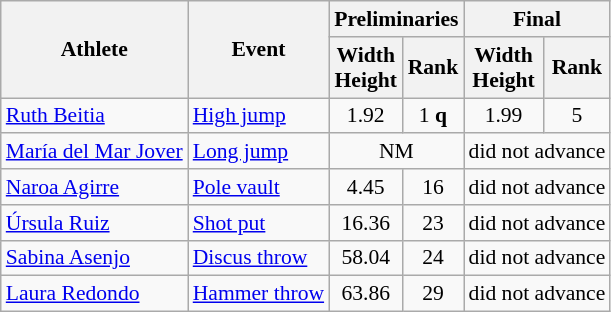<table class=wikitable style="font-size:90%;">
<tr>
<th rowspan="2">Athlete</th>
<th rowspan="2">Event</th>
<th colspan="2">Preliminaries</th>
<th colspan="2">Final</th>
</tr>
<tr>
<th>Width<br>Height</th>
<th>Rank</th>
<th>Width<br>Height</th>
<th>Rank</th>
</tr>
<tr style="border-top: single;" align=center>
<td align=left><a href='#'>Ruth Beitia</a></td>
<td align=left><a href='#'>High jump</a></td>
<td>1.92</td>
<td>1 <strong>q</strong></td>
<td>1.99</td>
<td>5</td>
</tr>
<tr style="border-top: single;" align=center>
<td align=left><a href='#'>María del Mar Jover</a></td>
<td align=left><a href='#'>Long jump</a></td>
<td colspan=2>NM</td>
<td colspan=2>did not advance</td>
</tr>
<tr style="border-top: single;" align=center>
<td align=left><a href='#'>Naroa Agirre</a></td>
<td align=left><a href='#'>Pole vault</a></td>
<td>4.45</td>
<td>16</td>
<td colspan=2>did not advance</td>
</tr>
<tr style="border-top: single;" align=center>
<td align=left><a href='#'>Úrsula Ruiz</a></td>
<td align=left><a href='#'>Shot put</a></td>
<td>16.36</td>
<td>23</td>
<td colspan=2>did not advance</td>
</tr>
<tr style="border-top: single;" align=center>
<td align=left><a href='#'>Sabina Asenjo</a></td>
<td align=left><a href='#'>Discus throw</a></td>
<td>58.04</td>
<td>24</td>
<td colspan=2>did not advance</td>
</tr>
<tr style="border-top: single;" align=center>
<td align=left><a href='#'>Laura Redondo</a></td>
<td align=left><a href='#'>Hammer throw</a></td>
<td>63.86</td>
<td>29</td>
<td colspan=2>did not advance</td>
</tr>
</table>
